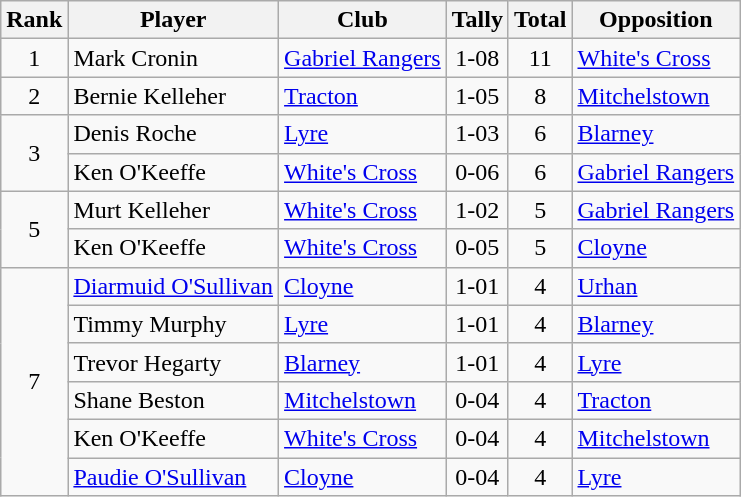<table class="wikitable">
<tr>
<th>Rank</th>
<th>Player</th>
<th>Club</th>
<th>Tally</th>
<th>Total</th>
<th>Opposition</th>
</tr>
<tr>
<td rowspan="1" style="text-align:center;">1</td>
<td>Mark Cronin</td>
<td><a href='#'>Gabriel Rangers</a></td>
<td align=center>1-08</td>
<td align=center>11</td>
<td><a href='#'>White's Cross</a></td>
</tr>
<tr>
<td rowspan="1" style="text-align:center;">2</td>
<td>Bernie Kelleher</td>
<td><a href='#'>Tracton</a></td>
<td align=center>1-05</td>
<td align=center>8</td>
<td><a href='#'>Mitchelstown</a></td>
</tr>
<tr>
<td rowspan="2" style="text-align:center;">3</td>
<td>Denis Roche</td>
<td><a href='#'>Lyre</a></td>
<td align=center>1-03</td>
<td align=center>6</td>
<td><a href='#'>Blarney</a></td>
</tr>
<tr>
<td>Ken O'Keeffe</td>
<td><a href='#'>White's Cross</a></td>
<td align=center>0-06</td>
<td align=center>6</td>
<td><a href='#'>Gabriel Rangers</a></td>
</tr>
<tr>
<td rowspan="2" style="text-align:center;">5</td>
<td>Murt Kelleher</td>
<td><a href='#'>White's Cross</a></td>
<td align=center>1-02</td>
<td align=center>5</td>
<td><a href='#'>Gabriel Rangers</a></td>
</tr>
<tr>
<td>Ken O'Keeffe</td>
<td><a href='#'>White's Cross</a></td>
<td align=center>0-05</td>
<td align=center>5</td>
<td><a href='#'>Cloyne</a></td>
</tr>
<tr>
<td rowspan="6" style="text-align:center;">7</td>
<td><a href='#'>Diarmuid O'Sullivan</a></td>
<td><a href='#'>Cloyne</a></td>
<td align=center>1-01</td>
<td align=center>4</td>
<td><a href='#'>Urhan</a></td>
</tr>
<tr>
<td>Timmy Murphy</td>
<td><a href='#'>Lyre</a></td>
<td align=center>1-01</td>
<td align=center>4</td>
<td><a href='#'>Blarney</a></td>
</tr>
<tr>
<td>Trevor Hegarty</td>
<td><a href='#'>Blarney</a></td>
<td align=center>1-01</td>
<td align=center>4</td>
<td><a href='#'>Lyre</a></td>
</tr>
<tr>
<td>Shane Beston</td>
<td><a href='#'>Mitchelstown</a></td>
<td align=center>0-04</td>
<td align=center>4</td>
<td><a href='#'>Tracton</a></td>
</tr>
<tr>
<td>Ken O'Keeffe</td>
<td><a href='#'>White's Cross</a></td>
<td align=center>0-04</td>
<td align=center>4</td>
<td><a href='#'>Mitchelstown</a></td>
</tr>
<tr>
<td><a href='#'>Paudie O'Sullivan</a></td>
<td><a href='#'>Cloyne</a></td>
<td align=center>0-04</td>
<td align=center>4</td>
<td><a href='#'>Lyre</a></td>
</tr>
</table>
